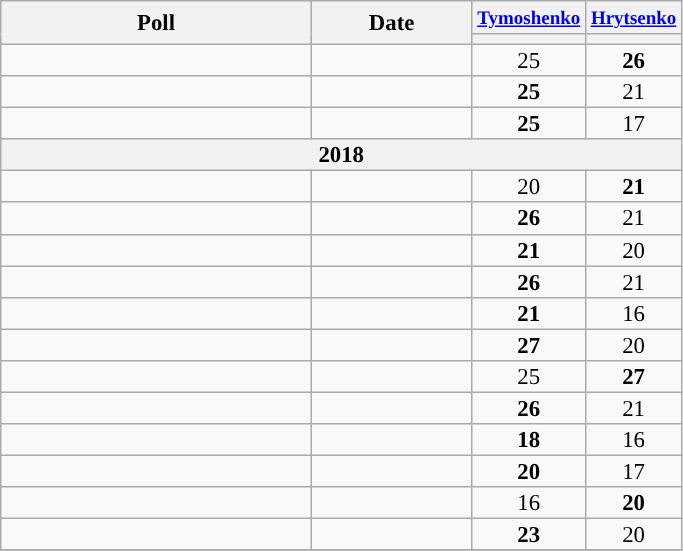<table class="wikitable" style="text-align:center;font-size:95%;line-height:14px;">
<tr>
<th rowspan=2 style="width:200px;">Poll</th>
<th rowspan=2 style="width:100px;">Date</th>
<th><small><a href='#'>Tymoshenko</a></small><br></th>
<th><small><a href='#'>Hrytsenko</a></small><br></th>
</tr>
<tr>
<th style="background:"></th>
<th style="background:"></th>
</tr>
<tr>
<td></td>
<td></td>
<td>25</td>
<td style="background-color:#"><strong>26</strong></td>
</tr>
<tr>
<td></td>
<td></td>
<td style="background-color:#"><strong>25</strong></td>
<td>21</td>
</tr>
<tr>
<td></td>
<td></td>
<td style="background-color:#"><strong>25</strong></td>
<td>17</td>
</tr>
<tr>
<th colspan=4>2018</th>
</tr>
<tr>
<td></td>
<td></td>
<td>20</td>
<td style="background-color:#"><strong>21</strong></td>
</tr>
<tr>
<td></td>
<td></td>
<td style="background-color:#"><strong>26</strong></td>
<td>21</td>
</tr>
<tr>
<td></td>
<td></td>
<td style="background-color:#"><strong>21</strong></td>
<td>20</td>
</tr>
<tr>
<td> </td>
<td></td>
<td style="background-color:#"><strong>26</strong></td>
<td>21</td>
</tr>
<tr>
<td></td>
<td></td>
<td style="background-color:#"><strong>21</strong></td>
<td>16</td>
</tr>
<tr>
<td></td>
<td></td>
<td style="background-color:#"><strong>27</strong></td>
<td>20</td>
</tr>
<tr>
<td></td>
<td></td>
<td>25</td>
<td style="background-color:#"><strong>27</strong></td>
</tr>
<tr>
<td> </td>
<td></td>
<td style="background-color:#"><strong>26</strong></td>
<td>21</td>
</tr>
<tr>
<td></td>
<td></td>
<td style="background-color:#"><strong>18</strong></td>
<td>16</td>
</tr>
<tr>
<td></td>
<td></td>
<td style="background-color:#"><strong>20</strong></td>
<td>17</td>
</tr>
<tr>
<td></td>
<td></td>
<td>16</td>
<td style="background-color:#"><strong>20</strong></td>
</tr>
<tr>
<td></td>
<td></td>
<td style="background-color:#"><strong>23</strong></td>
<td>20</td>
</tr>
<tr>
</tr>
</table>
